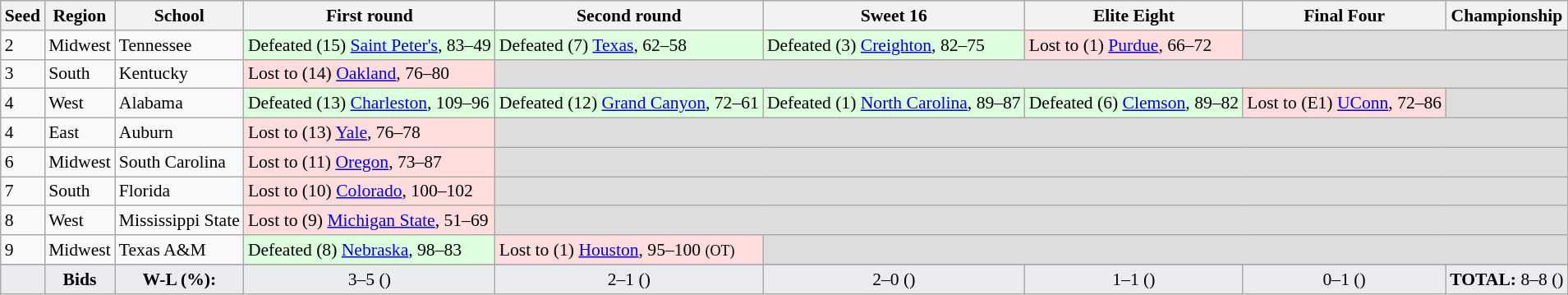<table class="sortable wikitable" style="white-space:nowrap; font-size:90%;">
<tr>
<th>Seed</th>
<th>Region</th>
<th>School</th>
<th>First round</th>
<th>Second round</th>
<th>Sweet 16</th>
<th>Elite Eight</th>
<th>Final Four</th>
<th>Championship</th>
</tr>
<tr>
<td>2</td>
<td>Midwest</td>
<td>Tennessee</td>
<td style="background:#ddffdd;">Defeated (15) <a href='#'>Saint Peter's</a>, 83–49</td>
<td style="background:#ddffdd;">Defeated (7) <a href='#'>Texas</a>, 62–58</td>
<td style="background:#ddffdd;">Defeated (3) <a href='#'>Creighton</a>, 82–75</td>
<td style="background:#ffdddd;">Lost to (1) <a href='#'>Purdue</a>, 66–72</td>
<td style="background:#ddd;" colspan=2></td>
</tr>
<tr>
<td>3</td>
<td>South</td>
<td>Kentucky</td>
<td style="background:#ffdddd;">Lost to (14) <a href='#'>Oakland</a>, 76–80</td>
<td style="background:#ddd;" colspan=5></td>
</tr>
<tr>
<td>4</td>
<td>West</td>
<td>Alabama</td>
<td style="background:#ddffdd;">Defeated (13) <a href='#'>Charleston</a>, 109–96</td>
<td style="background:#ddffdd;">Defeated (12) <a href='#'>Grand Canyon</a>, 72–61</td>
<td style="background:#ddffdd;">Defeated (1) <a href='#'>North Carolina</a>, 89–87</td>
<td style="background:#ddffdd;">Defeated (6) <a href='#'>Clemson</a>, 89–82</td>
<td style="background:#ffdddd;">Lost to (E1) <a href='#'>UConn</a>, 72–86</td>
<td style="background:#ddd;"></td>
</tr>
<tr>
<td>4</td>
<td>East</td>
<td>Auburn</td>
<td style="background:#ffdddd;">Lost to (13) <a href='#'>Yale</a>, 76–78</td>
<td style="background:#ddd;" colspan=5></td>
</tr>
<tr>
<td>6</td>
<td>Midwest</td>
<td>South Carolina</td>
<td style="background:#ffdddd;">Lost to (11) <a href='#'>Oregon</a>, 73–87</td>
<td style="background:#ddd;" colspan=5></td>
</tr>
<tr>
<td>7</td>
<td>South</td>
<td>Florida</td>
<td style="background:#ffdddd;">Lost to (10) <a href='#'>Colorado</a>, 100–102</td>
<td style="background:#ddd;" colspan=5></td>
</tr>
<tr>
<td>8</td>
<td>West</td>
<td>Mississippi State</td>
<td style="background:#ffdddd;">Lost to (9) <a href='#'>Michigan State</a>, 51–69</td>
<td style="background:#ddd;" colspan=5></td>
</tr>
<tr>
<td>9</td>
<td>Midwest</td>
<td>Texas A&M</td>
<td style="background:#ddffdd;">Defeated (8) <a href='#'>Nebraska</a>, 98–83</td>
<td style="background:#ffdddd;">Lost to (1) <a href='#'>Houston</a>, 95–100 <small>(OT)</small></td>
<td style="background:#ddd;" colspan=4></td>
</tr>
<tr>
</tr>
<tr class="sortbottom"  style="text-align:center; background:#EAECF0;">
<td></td>
<td><strong>Bids</strong></td>
<td><strong>W-L (%):</strong></td>
<td>3–5 ()</td>
<td>2–1 ()</td>
<td>2–0 ()</td>
<td>1–1 ()</td>
<td>0–1 ()</td>
<td><strong>TOTAL:</strong> 8–8 ()</td>
</tr>
</table>
